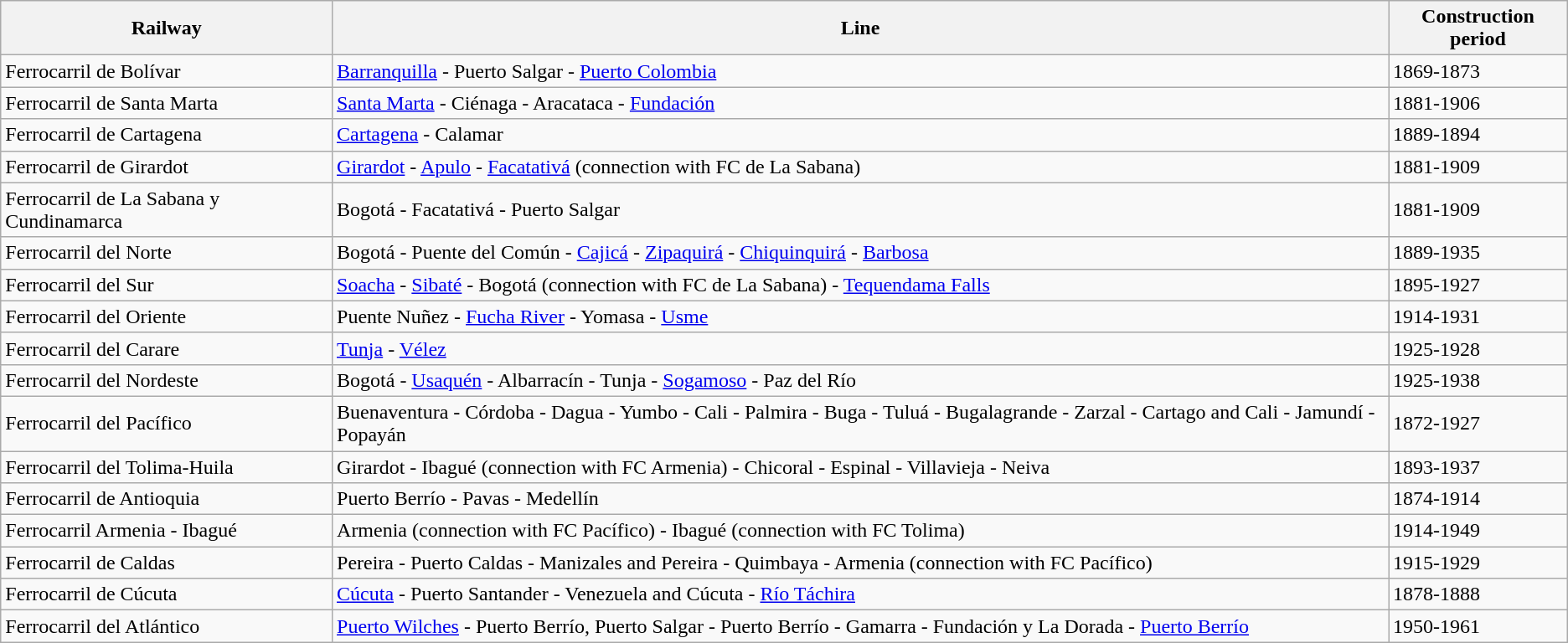<table class="wikitable sortable">
<tr>
<th>Railway</th>
<th>Line</th>
<th>Construction period</th>
</tr>
<tr>
<td>Ferrocarril de Bolívar</td>
<td><a href='#'>Barranquilla</a> - Puerto Salgar - <a href='#'>Puerto Colombia</a></td>
<td>1869-1873</td>
</tr>
<tr>
<td>Ferrocarril de Santa Marta</td>
<td><a href='#'>Santa Marta</a> - Ciénaga - Aracataca - <a href='#'>Fundación</a></td>
<td>1881-1906</td>
</tr>
<tr>
<td>Ferrocarril de Cartagena</td>
<td><a href='#'>Cartagena</a> - Calamar</td>
<td>1889-1894</td>
</tr>
<tr>
<td>Ferrocarril de Girardot</td>
<td><a href='#'>Girardot</a> - <a href='#'>Apulo</a> - <a href='#'>Facatativá</a> (connection with FC de La Sabana)</td>
<td>1881-1909</td>
</tr>
<tr>
<td>Ferrocarril de La Sabana y Cundinamarca</td>
<td>Bogotá - Facatativá - Puerto Salgar</td>
<td>1881-1909</td>
</tr>
<tr>
<td>Ferrocarril del Norte</td>
<td>Bogotá - Puente del Común - <a href='#'>Cajicá</a> - <a href='#'>Zipaquirá</a> - <a href='#'>Chiquinquirá</a> - <a href='#'>Barbosa</a></td>
<td>1889-1935</td>
</tr>
<tr>
<td>Ferrocarril del Sur</td>
<td><a href='#'>Soacha</a> - <a href='#'>Sibaté</a> - Bogotá (connection with FC de La Sabana) - <a href='#'>Tequendama Falls</a></td>
<td>1895-1927</td>
</tr>
<tr>
<td>Ferrocarril del Oriente</td>
<td>Puente Nuñez - <a href='#'>Fucha River</a> - Yomasa - <a href='#'>Usme</a></td>
<td>1914-1931</td>
</tr>
<tr>
<td>Ferrocarril del Carare</td>
<td><a href='#'>Tunja</a> - <a href='#'>Vélez</a></td>
<td>1925-1928</td>
</tr>
<tr>
<td>Ferrocarril del Nordeste</td>
<td>Bogotá - <a href='#'>Usaquén</a> - Albarracín - Tunja - <a href='#'>Sogamoso</a> - Paz del Río</td>
<td>1925-1938</td>
</tr>
<tr>
<td>Ferrocarril del Pacífico</td>
<td>Buenaventura - Córdoba - Dagua - Yumbo - Cali - Palmira - Buga - Tuluá - Bugalagrande - Zarzal - Cartago and Cali - Jamundí - Popayán</td>
<td>1872-1927</td>
</tr>
<tr>
<td>Ferrocarril del Tolima-Huila</td>
<td>Girardot - Ibagué (connection with FC Armenia) - Chicoral - Espinal - Villavieja - Neiva</td>
<td>1893-1937</td>
</tr>
<tr>
<td>Ferrocarril de Antioquia</td>
<td>Puerto Berrío - Pavas - Medellín</td>
<td>1874-1914</td>
</tr>
<tr>
<td>Ferrocarril Armenia - Ibagué</td>
<td>Armenia (connection with FC Pacífico) - Ibagué (connection with FC Tolima)</td>
<td>1914-1949</td>
</tr>
<tr>
<td>Ferrocarril de Caldas</td>
<td>Pereira - Puerto Caldas - Manizales and Pereira - Quimbaya - Armenia (connection with FC Pacífico)</td>
<td>1915-1929</td>
</tr>
<tr>
<td>Ferrocarril de Cúcuta</td>
<td><a href='#'>Cúcuta</a> - Puerto Santander - Venezuela and Cúcuta - <a href='#'>Río Táchira</a></td>
<td>1878-1888</td>
</tr>
<tr>
<td>Ferrocarril del Atlántico</td>
<td><a href='#'>Puerto Wilches</a> - Puerto Berrío, Puerto Salgar - Puerto Berrío - Gamarra - Fundación y La Dorada - <a href='#'>Puerto Berrío</a></td>
<td>1950-1961</td>
</tr>
</table>
